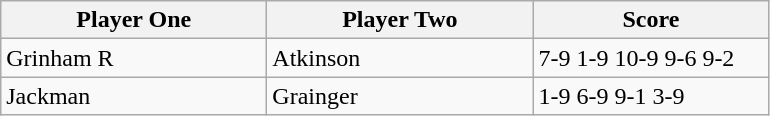<table class="wikitable">
<tr>
<th width=170>Player One</th>
<th width=170>Player Two</th>
<th width=150>Score</th>
</tr>
<tr>
<td> Grinham R</td>
<td> Atkinson</td>
<td>7-9 1-9 10-9 9-6 9-2</td>
</tr>
<tr>
<td> Jackman</td>
<td> Grainger</td>
<td>1-9 6-9 9-1 3-9</td>
</tr>
</table>
